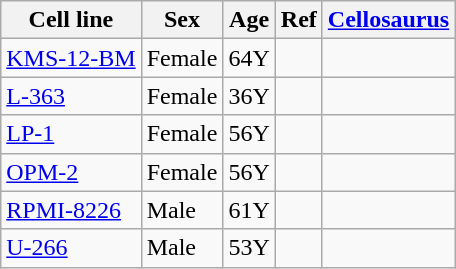<table class="wikitable sortable">
<tr>
<th>Cell line</th>
<th>Sex</th>
<th>Age</th>
<th>Ref</th>
<th><a href='#'>Cellosaurus</a></th>
</tr>
<tr>
<td><a href='#'>KMS-12-BM</a></td>
<td>Female</td>
<td>64Y</td>
<td></td>
<td></td>
</tr>
<tr>
<td><a href='#'>L-363</a></td>
<td>Female</td>
<td>36Y</td>
<td></td>
<td></td>
</tr>
<tr>
<td><a href='#'>LP-1</a></td>
<td>Female</td>
<td>56Y</td>
<td></td>
<td></td>
</tr>
<tr>
<td><a href='#'>OPM-2</a></td>
<td>Female</td>
<td>56Y</td>
<td></td>
<td></td>
</tr>
<tr>
<td><a href='#'>RPMI-8226</a></td>
<td>Male</td>
<td>61Y</td>
<td></td>
<td></td>
</tr>
<tr>
<td><a href='#'>U-266</a></td>
<td>Male</td>
<td>53Y</td>
<td></td>
<td></td>
</tr>
</table>
